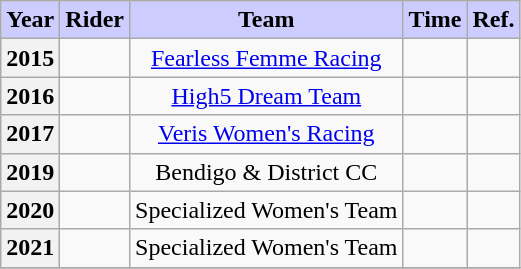<table class="wikitable sortable">
<tr>
<th style="background-color:#CCCCFF">Year</th>
<th style="background-color:#CCCCFF">Rider</th>
<th style="background-color:#CCCCFF">Team</th>
<th style="background-color:#CCCCFF">Time</th>
<th style="background-color:#CCCCFF" class=unsortable>Ref.</th>
</tr>
<tr>
<th scope=row>2015</th>
<td></td>
<td align=center><a href='#'>Fearless Femme Racing</a></td>
<td align=right></td>
<td align=center></td>
</tr>
<tr>
<th scope=row>2016</th>
<td></td>
<td align=center><a href='#'>High5 Dream Team</a></td>
<td align=right></td>
<td align=center></td>
</tr>
<tr>
<th scope=row>2017</th>
<td></td>
<td align=center><a href='#'>Veris Women's Racing</a></td>
<td align=right></td>
<td align=center></td>
</tr>
<tr>
<th scope=row>2019</th>
<td></td>
<td align=center>Bendigo & District CC</td>
<td align=right></td>
<td align=center></td>
</tr>
<tr>
<th scope=row>2020</th>
<td></td>
<td align=center>Specialized Women's Team</td>
<td align=right></td>
<td align=center></td>
</tr>
<tr>
<th scope=row>2021</th>
<td></td>
<td align=center>Specialized Women's Team</td>
<td align=right></td>
<td align=center></td>
</tr>
<tr>
</tr>
</table>
